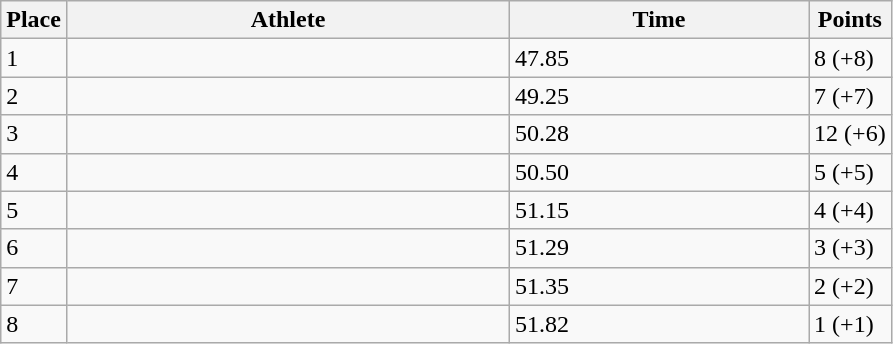<table class="wikitable sortable">
<tr>
<th>Place</th>
<th style="width:18em">Athlete</th>
<th style="width:12em">Time</th>
<th>Points</th>
</tr>
<tr>
<td>1</td>
<td></td>
<td>47.85</td>
<td>8 (+8)</td>
</tr>
<tr>
<td>2</td>
<td></td>
<td>49.25</td>
<td>7 (+7)</td>
</tr>
<tr>
<td>3</td>
<td></td>
<td>50.28</td>
<td>12 (+6)</td>
</tr>
<tr>
<td>4</td>
<td></td>
<td>50.50</td>
<td>5 (+5)</td>
</tr>
<tr>
<td>5</td>
<td></td>
<td>51.15</td>
<td>4 (+4)</td>
</tr>
<tr>
<td>6</td>
<td></td>
<td>51.29</td>
<td>3 (+3)</td>
</tr>
<tr>
<td>7</td>
<td></td>
<td>51.35</td>
<td>2 (+2)</td>
</tr>
<tr>
<td>8</td>
<td></td>
<td>51.82</td>
<td>1 (+1)</td>
</tr>
</table>
